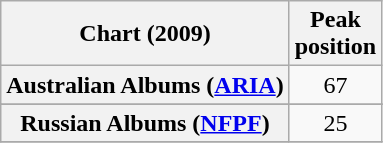<table class="wikitable sortable plainrowheaders">
<tr>
<th>Chart (2009)</th>
<th>Peak<br>position</th>
</tr>
<tr>
<th scope="row">Australian Albums (<a href='#'>ARIA</a>)</th>
<td style="text-align:center;">67</td>
</tr>
<tr>
</tr>
<tr>
<th scope="row">Russian Albums (<a href='#'>NFPF</a>)</th>
<td style="text-align:center;">25</td>
</tr>
<tr>
</tr>
</table>
